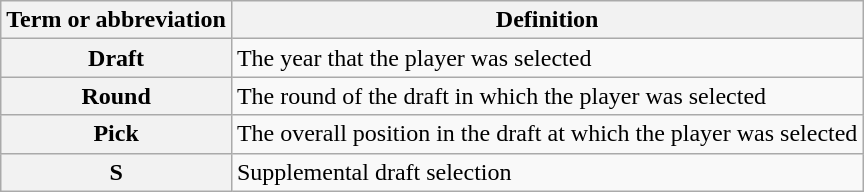<table class="wikitable">
<tr>
<th scope="col">Term or abbreviation</th>
<th scope="col">Definition</th>
</tr>
<tr>
<th scope="row">Draft</th>
<td>The year that the player was selected</td>
</tr>
<tr>
<th scope="row">Round</th>
<td>The round of the draft in which the player was selected</td>
</tr>
<tr>
<th scope="row">Pick</th>
<td>The overall position in the draft at which the player was selected<br></td>
</tr>
<tr>
<th scope="row">S</th>
<td>Supplemental draft selection</td>
</tr>
</table>
